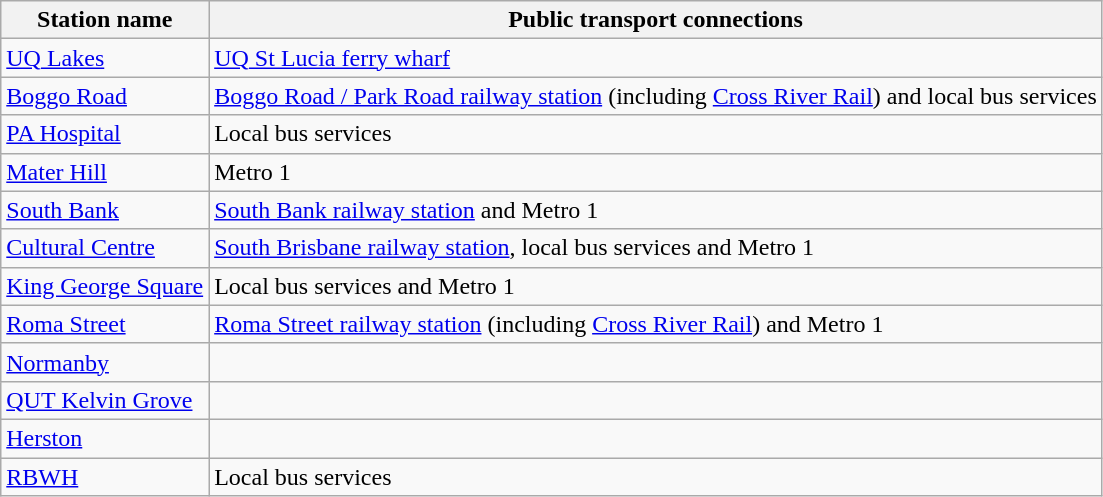<table class="wikitable">
<tr>
<th>Station name</th>
<th>Public transport connections</th>
</tr>
<tr>
<td><a href='#'>UQ Lakes</a></td>
<td><a href='#'>UQ St Lucia ferry wharf</a></td>
</tr>
<tr>
<td><a href='#'>Boggo Road</a></td>
<td><a href='#'>Boggo Road / Park Road railway station</a> (including <a href='#'>Cross River Rail</a>) and local bus services</td>
</tr>
<tr>
<td><a href='#'>PA Hospital</a></td>
<td>Local bus services</td>
</tr>
<tr>
<td><a href='#'>Mater Hill</a></td>
<td>Metro 1</td>
</tr>
<tr>
<td><a href='#'>South Bank</a></td>
<td><a href='#'>South Bank railway station</a> and Metro 1</td>
</tr>
<tr>
<td><a href='#'>Cultural Centre</a></td>
<td><a href='#'>South Brisbane railway station</a>, local bus services and Metro 1</td>
</tr>
<tr>
<td><a href='#'>King George Square</a></td>
<td>Local bus services and Metro 1</td>
</tr>
<tr>
<td><a href='#'>Roma Street</a></td>
<td><a href='#'>Roma Street railway station</a> (including <a href='#'>Cross River Rail</a>) and Metro 1</td>
</tr>
<tr>
<td><a href='#'>Normanby</a></td>
<td></td>
</tr>
<tr>
<td><a href='#'>QUT Kelvin Grove</a></td>
<td></td>
</tr>
<tr>
<td><a href='#'>Herston</a></td>
<td></td>
</tr>
<tr>
<td><a href='#'>RBWH</a></td>
<td>Local bus services</td>
</tr>
</table>
